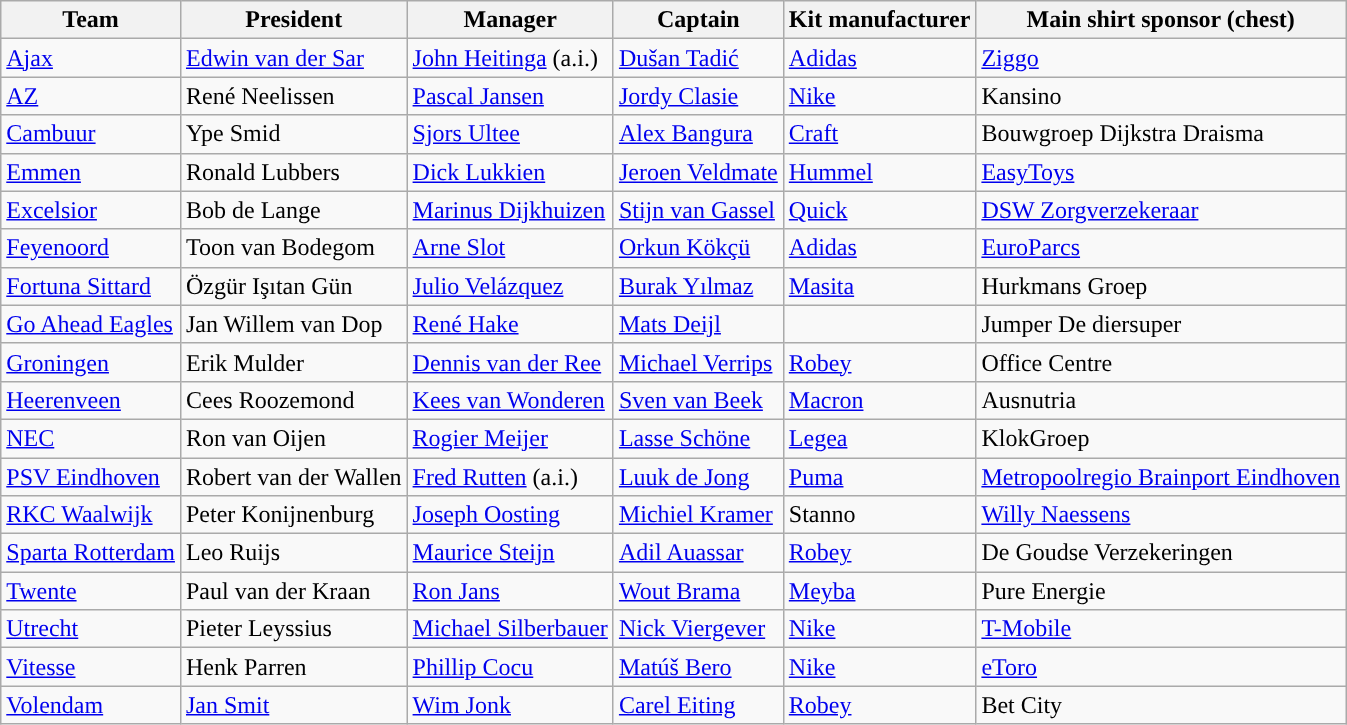<table class="wikitable sortable" style="text-align: left;">
<tr>
<th>Team</th>
<th>President</th>
<th>Manager</th>
<th>Captain</th>
<th>Kit manufacturer</th>
<th>Main shirt sponsor (chest)</th>
</tr>
<tr>
<td><a href='#'>Ajax</a></td>
<td data-sort-value="Sar, Edwin"> <a href='#'>Edwin van der Sar</a></td>
<td data-sort-value="Heitinga, John"> <a href='#'>John Heitinga</a> (a.i.)</td>
<td data-sort-value="Tadić, Dušan"> <a href='#'>Dušan Tadić</a></td>
<td><a href='#'>Adidas</a></td>
<td><a href='#'>Ziggo</a></td>
</tr>
<tr>
<td><a href='#'>AZ</a></td>
<td data-sort-value="Neelissen, René"> 	René Neelissen</td>
<td data-sort-value="Jansen, Pascal"> <a href='#'>Pascal Jansen</a></td>
<td data-sort-value="Clasie, Jordy"> <a href='#'>Jordy Clasie</a></td>
<td><a href='#'>Nike</a></td>
<td>Kansino </td>
</tr>
<tr>
<td><a href='#'>Cambuur</a></td>
<td data-sort-value="Smid, Ype"> Ype Smid</td>
<td data-sort-value="Ultee, Sjors"> <a href='#'>Sjors Ultee</a></td>
<td data-sort-value="Bangura, Alex"> <a href='#'>Alex Bangura</a></td>
<td><a href='#'>Craft</a></td>
<td>Bouwgroep Dijkstra Draisma</td>
</tr>
<tr>
<td><a href='#'>Emmen</a></td>
<td data-sort-value="Lubbers, Ronald"> Ronald Lubbers</td>
<td data-sort-value="Lukkien, Dick"> <a href='#'>Dick Lukkien</a></td>
<td data-sort-value="Veldmate, Jeroen"> <a href='#'>Jeroen Veldmate</a></td>
<td><a href='#'>Hummel</a></td>
<td><a href='#'>EasyToys</a></td>
</tr>
<tr>
<td><a href='#'>Excelsior</a></td>
<td data-sort-value="Lange, Bob"> Bob de Lange</td>
<td data-sort-value="Dijkhuizen, Marinus"> <a href='#'>Marinus Dijkhuizen</a></td>
<td data-sort-value="Gassel, Stijn"> <a href='#'>Stijn van Gassel</a></td>
<td><a href='#'>Quick</a></td>
<td><a href='#'>DSW Zorgverzekeraar</a></td>
</tr>
<tr>
<td><a href='#'>Feyenoord</a></td>
<td data-sort-value="Bodegom, Toon"> Toon van Bodegom</td>
<td data-sort-value="Arne, Slot"> <a href='#'>Arne Slot</a></td>
<td data-sort-value="Kökçü, Orkun "> <a href='#'>Orkun Kökçü</a></td>
<td><a href='#'>Adidas</a></td>
<td><a href='#'>EuroParcs</a></td>
</tr>
<tr>
<td><a href='#'>Fortuna Sittard</a></td>
<td data-sort-value="Gün, Özgür"> Özgür Işıtan Gün</td>
<td data-sort-value="Velázquez, Julio"> <a href='#'>Julio Velázquez</a></td>
<td data-sort-value="Yılmaz, Burak"> <a href='#'>Burak Yılmaz</a></td>
<td><a href='#'>Masita</a></td>
<td>Hurkmans Groep</td>
</tr>
<tr>
<td><a href='#'>Go Ahead Eagles</a></td>
<td data-sort-value="Dop, Jan"> Jan Willem van Dop</td>
<td data-sort-value="Hake, René"> <a href='#'>René Hake</a></td>
<td data-sort-value="Deijl, Mats"> <a href='#'>Mats Deijl</a></td>
<td></td>
<td>Jumper De diersuper</td>
</tr>
<tr>
<td><a href='#'>Groningen</a></td>
<td data-sort-value="Mulder, Erik"> Erik Mulder</td>
<td data-sort-value="Ree, Dennis"> <a href='#'>Dennis van der Ree</a></td>
<td data-sort-value="Verrips, Michael"> <a href='#'>Michael Verrips</a></td>
<td><a href='#'>Robey</a></td>
<td>Office Centre</td>
</tr>
<tr>
<td><a href='#'>Heerenveen</a></td>
<td data-sort-value="Roozemond, Cees"> Cees Roozemond</td>
<td data-sort-value="Wonderen, Kees"> <a href='#'>Kees van Wonderen</a></td>
<td data-sort-value="Beek, Sven"> <a href='#'>Sven van Beek</a></td>
<td><a href='#'>Macron</a></td>
<td>Ausnutria</td>
</tr>
<tr>
<td><a href='#'>NEC</a></td>
<td data-sort-value="Oijen, Ron"> Ron van Oijen</td>
<td data-sort-value="Meijer, Rogier"> <a href='#'>Rogier Meijer</a></td>
<td data-sort-value="Schöne, Lasse"> <a href='#'>Lasse Schöne</a></td>
<td><a href='#'>Legea</a></td>
<td>KlokGroep</td>
</tr>
<tr>
<td><a href='#'>PSV Eindhoven</a></td>
<td data-sort-value="Wallen, Robert"> Robert van der Wallen</td>
<td data-sort-value="Rutten, Fred"> <a href='#'>Fred Rutten</a> (a.i.)</td>
<td data-sort-value="Jong, Luuk"> <a href='#'>Luuk de Jong</a></td>
<td><a href='#'>Puma</a></td>
<td><a href='#'>Metropoolregio Brainport Eindhoven</a></td>
</tr>
<tr>
<td><a href='#'>RKC Waalwijk</a></td>
<td data-sort-value="Konijnenburg, Peter"> Peter Konijnenburg</td>
<td data-sort-value="Oosting, Joseph"> <a href='#'>Joseph Oosting</a></td>
<td data-sort-value="Kramer, Michiel"> <a href='#'>Michiel Kramer</a></td>
<td>Stanno</td>
<td><a href='#'>Willy Naessens</a></td>
</tr>
<tr>
<td><a href='#'>Sparta Rotterdam</a></td>
<td data-sort-value="Ruijs, Leo"> Leo Ruijs</td>
<td data-sort-value="Steijn, Maurice"> <a href='#'>Maurice Steijn</a></td>
<td data-sort-value="Auassar, Adil"> <a href='#'>Adil Auassar</a></td>
<td><a href='#'>Robey</a></td>
<td>De Goudse Verzekeringen</td>
</tr>
<tr>
<td><a href='#'>Twente</a></td>
<td data-sort-value="Kraan, Paul"> Paul van der Kraan</td>
<td data-sort-value="Jans, Ron"> <a href='#'>Ron Jans</a></td>
<td data-sort-value="Brama, Wout"> <a href='#'>Wout Brama</a></td>
<td><a href='#'>Meyba</a></td>
<td>Pure Energie</td>
</tr>
<tr>
<td><a href='#'>Utrecht</a></td>
<td data-sort-value="Leyssius, Pieter"> Pieter Leyssius</td>
<td data-sort-value="Silberbauer, Michael"> <a href='#'>Michael Silberbauer</a></td>
<td data-sort-value="Viergever, Nick"> <a href='#'>Nick Viergever</a></td>
<td><a href='#'>Nike</a></td>
<td><a href='#'>T-Mobile</a></td>
</tr>
<tr>
<td><a href='#'>Vitesse</a></td>
<td data-sort-value="Parren, Henk"> Henk Parren</td>
<td data-sort-value="Cocu, Philip"> <a href='#'>Phillip Cocu</a></td>
<td data-sort-value="Bero, Matúš”"> <a href='#'>Matúš Bero</a></td>
<td><a href='#'>Nike</a></td>
<td><a href='#'>eToro</a></td>
</tr>
<tr>
<td><a href='#'>Volendam</a></td>
<td data-sort-value="Smit, Jan"> <a href='#'>Jan Smit</a></td>
<td data-sort-value="Jonk, Wim"> <a href='#'>Wim Jonk</a></td>
<td data-sort-value="Eiting, Carel"> <a href='#'>Carel Eiting</a></td>
<td><a href='#'>Robey</a></td>
<td>Bet City</td>
</tr>
</table>
